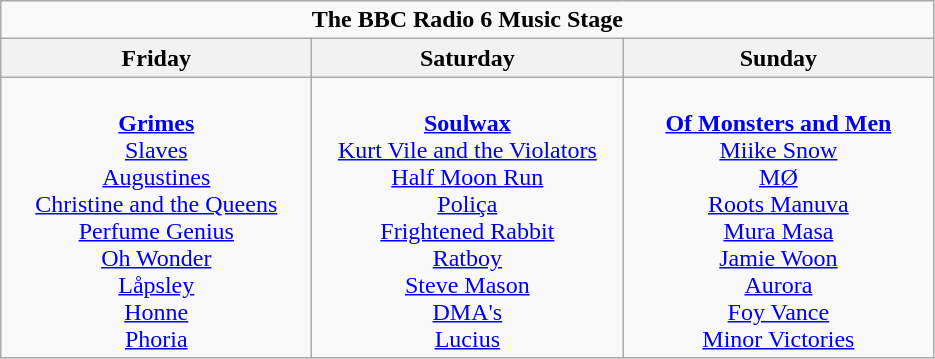<table class="wikitable">
<tr>
<td colspan="3" align="center"><strong>The BBC Radio 6 Music Stage</strong></td>
</tr>
<tr>
<th>Friday</th>
<th>Saturday</th>
<th>Sunday</th>
</tr>
<tr>
<td valign="top" align="center" width=200><br><strong><a href='#'>Grimes</a></strong>
<br><a href='#'>Slaves</a>
<br><a href='#'>Augustines</a>
<br><a href='#'>Christine and the Queens</a>
<br><a href='#'>Perfume Genius</a>
<br><a href='#'>Oh Wonder</a>
<br><a href='#'>Låpsley</a>
<br><a href='#'>Honne</a>
<br><a href='#'>Phoria</a></td>
<td valign="top" align="center" width=200><br><strong><a href='#'>Soulwax</a></strong>
<br><a href='#'>Kurt Vile and the Violators</a>
<br><a href='#'>Half Moon Run</a>
<br><a href='#'>Poliça</a>
<br><a href='#'>Frightened Rabbit</a>
<br><a href='#'>Ratboy</a>
<br><a href='#'>Steve Mason</a>
<br><a href='#'>DMA's</a>
<br><a href='#'>Lucius</a></td>
<td valign="top" align="center" width=200><br><strong><a href='#'>Of Monsters and Men</a></strong>
<br><a href='#'>Miike Snow</a>
<br><a href='#'>MØ</a>
<br><a href='#'>Roots Manuva</a>
<br><a href='#'>Mura Masa</a>
<br><a href='#'>Jamie Woon</a>
<br><a href='#'>Aurora</a>
<br><a href='#'>Foy Vance</a>
<br><a href='#'>Minor Victories</a></td>
</tr>
</table>
